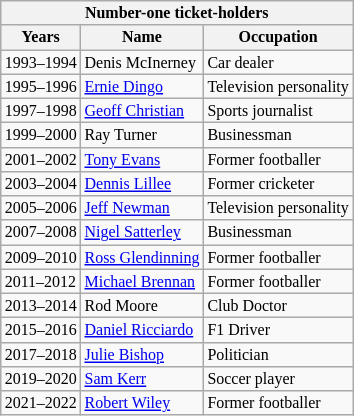<table class="wikitable floatright" style="font-size: 8pt;">
<tr>
<th colspan="3">Number-one ticket-holders</th>
</tr>
<tr>
<th>Years</th>
<th>Name</th>
<th>Occupation</th>
</tr>
<tr>
<td>1993–1994</td>
<td>Denis McInerney</td>
<td>Car dealer</td>
</tr>
<tr>
<td>1995–1996</td>
<td><a href='#'>Ernie Dingo</a></td>
<td>Television personality</td>
</tr>
<tr>
<td>1997–1998</td>
<td><a href='#'>Geoff Christian</a></td>
<td>Sports journalist</td>
</tr>
<tr>
<td>1999–2000</td>
<td>Ray Turner</td>
<td>Businessman</td>
</tr>
<tr>
<td>2001–2002</td>
<td><a href='#'>Tony Evans</a></td>
<td>Former footballer</td>
</tr>
<tr>
<td>2003–2004</td>
<td><a href='#'>Dennis Lillee</a></td>
<td>Former cricketer</td>
</tr>
<tr>
<td>2005–2006</td>
<td><a href='#'>Jeff Newman</a></td>
<td>Television personality</td>
</tr>
<tr>
<td>2007–2008</td>
<td><a href='#'>Nigel Satterley</a></td>
<td>Businessman</td>
</tr>
<tr>
<td>2009–2010</td>
<td><a href='#'>Ross Glendinning</a></td>
<td>Former footballer</td>
</tr>
<tr>
<td>2011–2012</td>
<td><a href='#'>Michael Brennan</a></td>
<td>Former footballer</td>
</tr>
<tr>
<td>2013–2014</td>
<td>Rod Moore</td>
<td>Club Doctor</td>
</tr>
<tr>
<td>2015–2016</td>
<td><a href='#'>Daniel Ricciardo</a></td>
<td>F1 Driver</td>
</tr>
<tr>
<td>2017–2018</td>
<td><a href='#'>Julie Bishop</a></td>
<td>Politician</td>
</tr>
<tr>
<td>2019–2020</td>
<td><a href='#'>Sam Kerr</a></td>
<td>Soccer player</td>
</tr>
<tr>
<td>2021–2022</td>
<td><a href='#'>Robert Wiley</a></td>
<td>Former footballer</td>
</tr>
</table>
